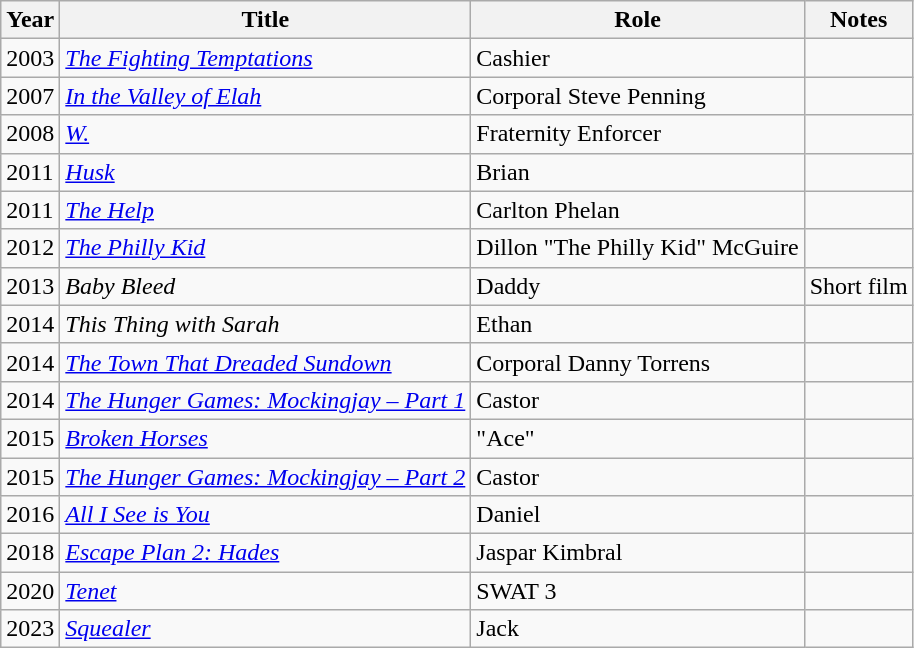<table class="wikitable sortable">
<tr>
<th>Year</th>
<th>Title</th>
<th>Role</th>
<th>Notes</th>
</tr>
<tr>
<td>2003</td>
<td><em><a href='#'>The Fighting Temptations</a></em></td>
<td>Cashier</td>
<td></td>
</tr>
<tr>
<td>2007</td>
<td><em><a href='#'>In the Valley of Elah</a></em></td>
<td>Corporal Steve Penning</td>
<td></td>
</tr>
<tr>
<td>2008</td>
<td><em><a href='#'>W.</a></em></td>
<td>Fraternity Enforcer</td>
<td></td>
</tr>
<tr>
<td>2011</td>
<td><em><a href='#'>Husk</a></em></td>
<td>Brian</td>
<td></td>
</tr>
<tr>
<td>2011</td>
<td><em><a href='#'>The Help</a></em></td>
<td>Carlton Phelan</td>
<td></td>
</tr>
<tr>
<td>2012</td>
<td><em><a href='#'>The Philly Kid</a></em></td>
<td>Dillon "The Philly Kid" McGuire</td>
<td></td>
</tr>
<tr>
<td>2013</td>
<td><em>Baby Bleed</em></td>
<td>Daddy</td>
<td>Short film</td>
</tr>
<tr>
<td>2014</td>
<td><em>This Thing with Sarah</em></td>
<td>Ethan</td>
<td></td>
</tr>
<tr>
<td>2014</td>
<td><em><a href='#'>The Town That Dreaded Sundown</a></em></td>
<td>Corporal Danny Torrens</td>
<td></td>
</tr>
<tr>
<td>2014</td>
<td><em><a href='#'>The Hunger Games: Mockingjay – Part 1</a></em></td>
<td>Castor</td>
<td></td>
</tr>
<tr>
<td>2015</td>
<td><em><a href='#'>Broken Horses</a></em></td>
<td>"Ace"</td>
<td></td>
</tr>
<tr>
<td>2015</td>
<td><em><a href='#'>The Hunger Games: Mockingjay – Part 2</a></em></td>
<td>Castor</td>
<td></td>
</tr>
<tr>
<td>2016</td>
<td><em><a href='#'>All I See is You</a></em></td>
<td>Daniel</td>
<td></td>
</tr>
<tr>
<td>2018</td>
<td><em><a href='#'>Escape Plan 2: Hades</a></em></td>
<td>Jaspar Kimbral</td>
<td></td>
</tr>
<tr>
<td>2020</td>
<td><em><a href='#'>Tenet</a></em></td>
<td>SWAT 3</td>
<td></td>
</tr>
<tr>
<td>2023</td>
<td><em><a href='#'>Squealer</a></em></td>
<td>Jack</td>
<td></td>
</tr>
</table>
